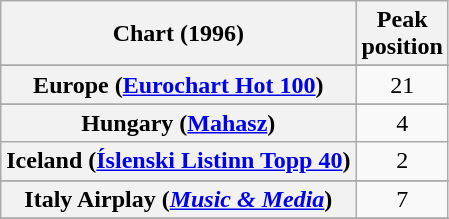<table class="wikitable sortable plainrowheaders" style="text-align:center">
<tr>
<th scope="col">Chart (1996)</th>
<th scope="col">Peak<br>position</th>
</tr>
<tr>
</tr>
<tr>
</tr>
<tr>
</tr>
<tr>
</tr>
<tr>
<th scope="row">Europe (<a href='#'>Eurochart Hot 100</a>)</th>
<td>21</td>
</tr>
<tr>
</tr>
<tr>
</tr>
<tr>
</tr>
<tr>
<th scope="row">Hungary (<a href='#'>Mahasz</a>)</th>
<td>4</td>
</tr>
<tr>
<th scope="row">Iceland (<a href='#'>Íslenski Listinn Topp 40</a>)</th>
<td>2</td>
</tr>
<tr>
</tr>
<tr>
<th scope="row">Italy Airplay (<em><a href='#'>Music & Media</a></em>)</th>
<td>7</td>
</tr>
<tr>
</tr>
<tr>
</tr>
<tr>
</tr>
<tr>
</tr>
<tr>
</tr>
<tr>
</tr>
<tr>
</tr>
<tr>
</tr>
</table>
